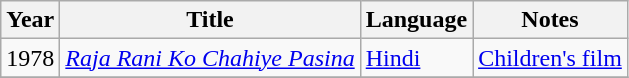<table class="wikitable sortable">
<tr>
<th>Year</th>
<th>Title</th>
<th>Language</th>
<th>Notes</th>
</tr>
<tr>
<td>1978</td>
<td><em><a href='#'>Raja Rani Ko Chahiye Pasina</a></em></td>
<td><a href='#'>Hindi</a></td>
<td><a href='#'>Children's film</a></td>
</tr>
<tr>
</tr>
</table>
